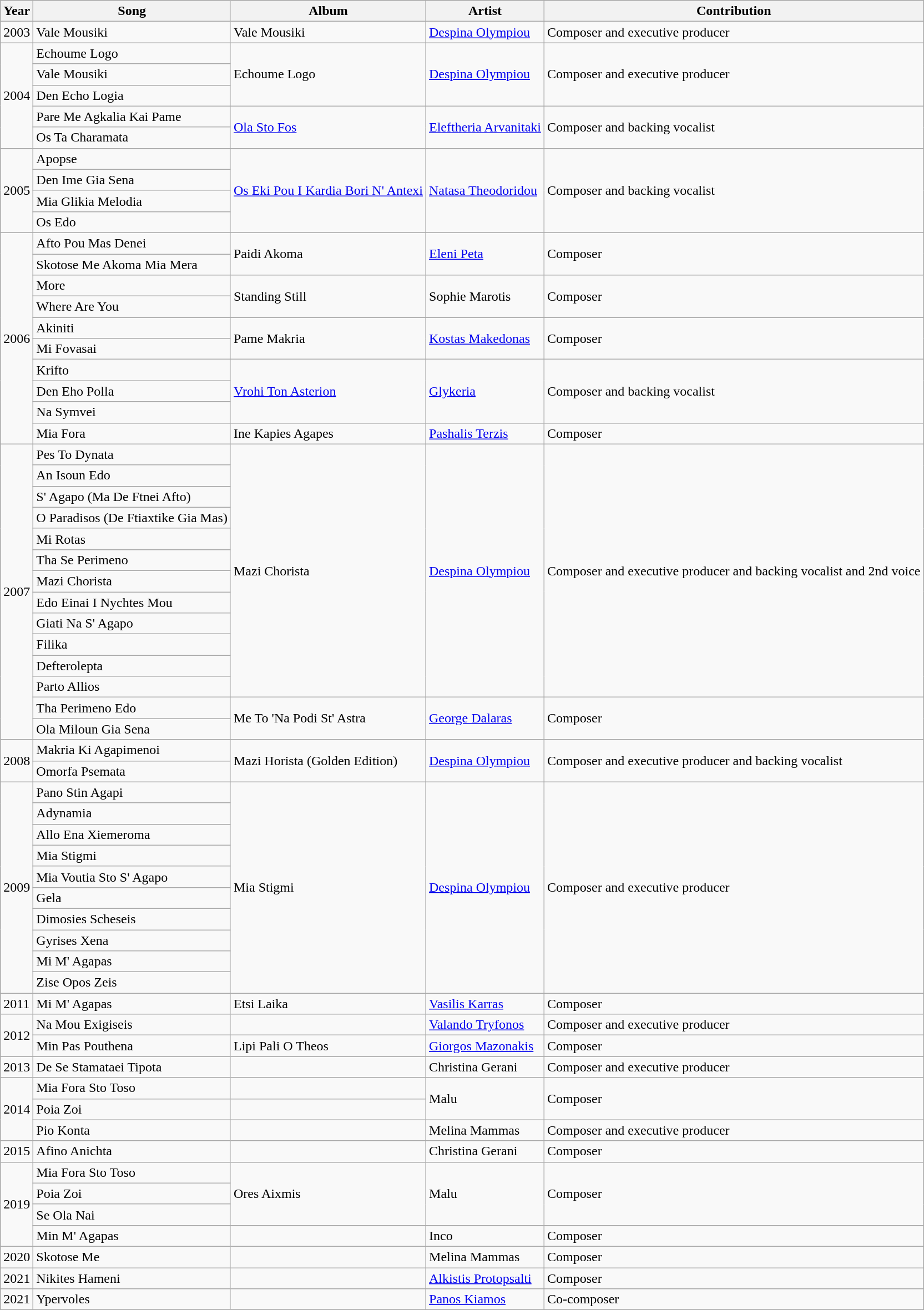<table class="wikitable plainrowheaders">
<tr>
<th scope="col">Year</th>
<th scope="col">Song</th>
<th scope="col">Album</th>
<th scope="col">Artist</th>
<th scope="col">Contribution</th>
</tr>
<tr>
<td>2003</td>
<td>Vale Mousiki</td>
<td>Vale Mousiki</td>
<td><a href='#'>Despina Olympiou</a></td>
<td>Composer and executive producer</td>
</tr>
<tr>
<td rowspan="5">2004</td>
<td>Echoume Logo</td>
<td rowspan="3">Echoume Logo</td>
<td rowspan="3"><a href='#'>Despina Olympiou</a></td>
<td rowspan="3">Composer and executive producer</td>
</tr>
<tr>
<td>Vale Mousiki</td>
</tr>
<tr>
<td>Den Echo Logia</td>
</tr>
<tr>
<td>Pare Me Agkalia Kai Pame</td>
<td rowspan="2"><a href='#'>Ola Sto Fos</a></td>
<td rowspan="2"><a href='#'>Eleftheria Arvanitaki</a></td>
<td rowspan="2">Composer and backing vocalist</td>
</tr>
<tr>
<td>Os Ta Charamata</td>
</tr>
<tr>
<td rowspan="4">2005</td>
<td>Apopse</td>
<td rowspan="4"><a href='#'>Os Eki Pou I Kardia Bori N' Antexi</a></td>
<td rowspan="4"><a href='#'>Natasa Theodoridou</a></td>
<td rowspan="4">Composer and backing vocalist</td>
</tr>
<tr>
<td>Den Ime Gia Sena</td>
</tr>
<tr>
<td>Mia Glikia Melodia</td>
</tr>
<tr>
<td>Os Edo</td>
</tr>
<tr>
<td rowspan="10">2006</td>
<td>Afto Pou Mas Denei</td>
<td rowspan="2">Paidi Akoma</td>
<td rowspan="2"><a href='#'>Eleni Peta</a></td>
<td rowspan="2">Composer</td>
</tr>
<tr>
<td>Skotose Me Akoma Mia Mera</td>
</tr>
<tr>
<td>More</td>
<td rowspan="2">Standing Still</td>
<td rowspan="2">Sophie Marotis</td>
<td rowspan="2">Composer</td>
</tr>
<tr>
<td>Where Are You</td>
</tr>
<tr>
<td>Akiniti</td>
<td rowspan="2">Pame Makria</td>
<td rowspan="2"><a href='#'>Kostas Makedonas</a></td>
<td rowspan="2">Composer</td>
</tr>
<tr>
<td>Mi Fovasai</td>
</tr>
<tr>
<td>Krifto</td>
<td rowspan="3"><a href='#'>Vrohi Ton Asterion</a></td>
<td rowspan="3"><a href='#'>Glykeria</a></td>
<td rowspan="3">Composer and backing vocalist</td>
</tr>
<tr>
<td>Den Eho Polla</td>
</tr>
<tr>
<td>Na Symvei</td>
</tr>
<tr>
<td>Mia Fora</td>
<td rowspan="1">Ine Kapies Agapes</td>
<td rowspan="1"><a href='#'>Pashalis Terzis</a></td>
<td rowspan="1">Composer</td>
</tr>
<tr>
<td rowspan="14">2007</td>
<td>Pes To Dynata</td>
<td rowspan="12">Mazi Chorista</td>
<td rowspan="12"><a href='#'>Despina Olympiou</a></td>
<td rowspan="12">Composer and executive producer and backing vocalist and 2nd voice</td>
</tr>
<tr>
<td>An Isoun Edo</td>
</tr>
<tr>
<td>S' Agapo (Ma De Ftnei Afto)</td>
</tr>
<tr>
<td>O Paradisos (De Ftiaxtike Gia Mas)</td>
</tr>
<tr>
<td>Mi Rotas</td>
</tr>
<tr>
<td>Tha Se Perimeno</td>
</tr>
<tr>
<td>Mazi Chorista</td>
</tr>
<tr>
<td>Edo Einai I Nychtes Mou</td>
</tr>
<tr>
<td>Giati Na S' Agapo</td>
</tr>
<tr>
<td>Filika</td>
</tr>
<tr>
<td>Defterolepta</td>
</tr>
<tr>
<td>Parto Allios</td>
</tr>
<tr>
<td>Tha Perimeno Edo</td>
<td rowspan="2">Me To 'Na Podi St' Astra</td>
<td rowspan="2"><a href='#'>George Dalaras</a></td>
<td rowspan="2">Composer</td>
</tr>
<tr>
<td>Ola Miloun Gia Sena</td>
</tr>
<tr>
<td rowspan="2">2008</td>
<td>Makria Ki Agapimenoi</td>
<td rowspan="2">Mazi Horista (Golden Edition)</td>
<td rowspan="2"><a href='#'>Despina Olympiou</a></td>
<td rowspan="2">Composer and executive producer and backing vocalist</td>
</tr>
<tr>
<td>Omorfa Psemata</td>
</tr>
<tr>
<td rowspan="10">2009</td>
<td>Pano Stin Agapi</td>
<td rowspan="10">Mia Stigmi</td>
<td rowspan="10"><a href='#'>Despina Olympiou</a></td>
<td rowspan="10">Composer and executive producer</td>
</tr>
<tr>
<td>Adynamia</td>
</tr>
<tr>
<td>Allo Ena Xiemeroma</td>
</tr>
<tr>
<td>Mia Stigmi</td>
</tr>
<tr>
<td>Mia Voutia Sto S' Agapo</td>
</tr>
<tr>
<td>Gela</td>
</tr>
<tr>
<td>Dimosies Scheseis</td>
</tr>
<tr>
<td>Gyrises Xena</td>
</tr>
<tr>
<td>Mi M' Agapas</td>
</tr>
<tr>
<td>Zise Opos Zeis</td>
</tr>
<tr>
<td>2011</td>
<td>Mi M' Agapas</td>
<td>Etsi Laika</td>
<td><a href='#'>Vasilis Karras</a></td>
<td>Composer</td>
</tr>
<tr>
<td rowspan="2">2012</td>
<td>Na Mou Exigiseis</td>
<td></td>
<td rowspan="1"><a href='#'>Valando Tryfonos</a></td>
<td rowspan="1">Composer and executive producer</td>
</tr>
<tr>
<td>Min Pas Pouthena</td>
<td rowspan="1">Lipi Pali O Theos</td>
<td rowspan="1"><a href='#'>Giorgos Mazonakis</a></td>
<td rowspan="1">Composer</td>
</tr>
<tr>
<td>2013</td>
<td>De Se Stamataei Tipota</td>
<td></td>
<td>Christina Gerani</td>
<td>Composer and executive producer</td>
</tr>
<tr>
<td rowspan="3">2014</td>
<td>Mia Fora Sto Toso</td>
<td></td>
<td rowspan="2">Malu</td>
<td rowspan="2">Composer</td>
</tr>
<tr>
<td>Poia Zoi</td>
<td></td>
</tr>
<tr>
<td>Pio Konta</td>
<td></td>
<td rowspan="1">Melina Mammas</td>
<td rowspan="1">Composer and executive producer</td>
</tr>
<tr>
<td>2015</td>
<td>Afino Anichta</td>
<td></td>
<td>Christina Gerani</td>
<td>Composer</td>
</tr>
<tr>
<td rowspan="4">2019</td>
<td>Mia Fora Sto Toso</td>
<td rowspan="3">Ores Aixmis</td>
<td rowspan="3">Malu</td>
<td rowspan="3">Composer</td>
</tr>
<tr>
<td>Poia Zoi</td>
</tr>
<tr>
<td>Se Ola Nai</td>
</tr>
<tr>
<td>Min M' Agapas</td>
<td></td>
<td rowspan="1">Inco</td>
<td rowspan="1">Composer</td>
</tr>
<tr>
<td>2020</td>
<td>Skotose Me</td>
<td></td>
<td>Melina Mammas</td>
<td>Composer</td>
</tr>
<tr>
<td>2021</td>
<td>Nikites Hameni</td>
<td></td>
<td><a href='#'>Alkistis Protopsalti</a></td>
<td>Composer</td>
</tr>
<tr>
<td>2021</td>
<td>Ypervoles</td>
<td></td>
<td><a href='#'>Panos Kiamos</a></td>
<td>Co-composer</td>
</tr>
</table>
